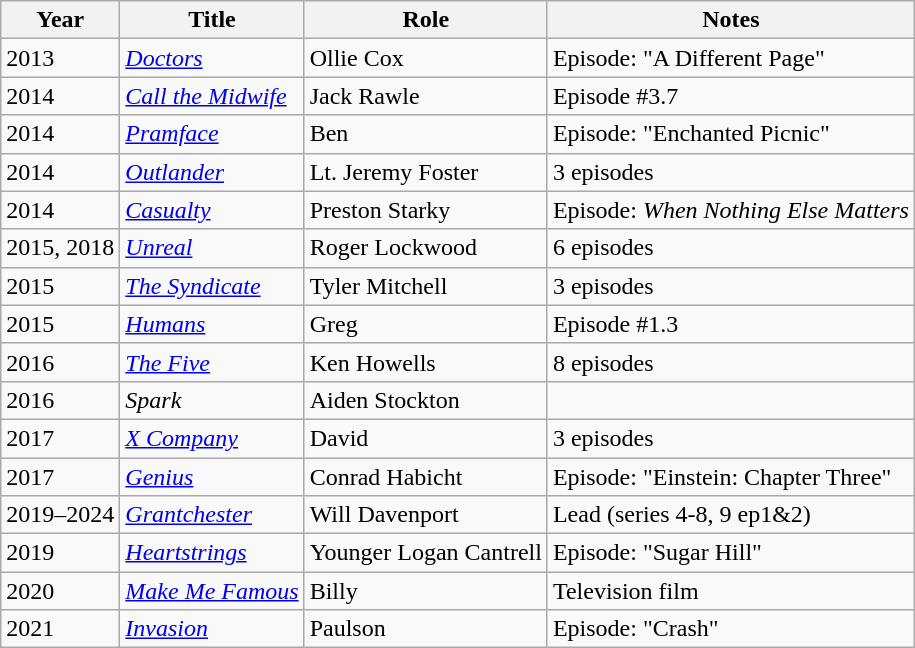<table class="wikitable sortable">
<tr>
<th>Year</th>
<th>Title</th>
<th>Role</th>
<th class="unsortable">Notes</th>
</tr>
<tr>
<td>2013</td>
<td><em><a href='#'>Doctors</a></em></td>
<td>Ollie Cox</td>
<td>Episode: "A Different Page"</td>
</tr>
<tr>
<td>2014</td>
<td><em><a href='#'>Call the Midwife</a></em></td>
<td>Jack Rawle</td>
<td>Episode #3.7</td>
</tr>
<tr>
<td>2014</td>
<td><em><a href='#'>Pramface</a></em></td>
<td>Ben</td>
<td>Episode: "Enchanted Picnic"</td>
</tr>
<tr>
<td>2014</td>
<td><em><a href='#'>Outlander</a></em></td>
<td>Lt. Jeremy Foster</td>
<td>3 episodes</td>
</tr>
<tr>
<td>2014</td>
<td><em><a href='#'>Casualty</a></em></td>
<td>Preston Starky</td>
<td>Episode: <em>When Nothing Else Matters</em></td>
</tr>
<tr>
<td>2015, 2018</td>
<td><em><a href='#'>Unreal</a></em></td>
<td>Roger Lockwood</td>
<td>6 episodes</td>
</tr>
<tr>
<td>2015</td>
<td><em><a href='#'>The Syndicate </a></em></td>
<td>Tyler Mitchell</td>
<td>3 episodes</td>
</tr>
<tr>
<td>2015</td>
<td><em><a href='#'>Humans</a></em></td>
<td>Greg</td>
<td>Episode #1.3</td>
</tr>
<tr>
<td>2016</td>
<td><em><a href='#'>The Five</a></em></td>
<td>Ken Howells</td>
<td>8 episodes</td>
</tr>
<tr>
<td>2016</td>
<td><em>Spark</em></td>
<td>Aiden Stockton</td>
<td></td>
</tr>
<tr>
<td>2017</td>
<td><em><a href='#'>X Company</a></em></td>
<td>David</td>
<td>3 episodes</td>
</tr>
<tr>
<td>2017</td>
<td><em><a href='#'>Genius</a></em></td>
<td>Conrad Habicht</td>
<td>Episode: "Einstein: Chapter Three"</td>
</tr>
<tr>
<td>2019–2024</td>
<td><em><a href='#'>Grantchester</a></em></td>
<td>Will Davenport</td>
<td>Lead (series 4-8, 9 ep1&2)</td>
</tr>
<tr>
<td>2019</td>
<td><em><a href='#'>Heartstrings</a></em></td>
<td>Younger Logan Cantrell</td>
<td>Episode: "Sugar Hill"</td>
</tr>
<tr>
<td>2020</td>
<td><em><a href='#'>Make Me Famous</a></em></td>
<td>Billy</td>
<td>Television film</td>
</tr>
<tr>
<td>2021</td>
<td><em><a href='#'>Invasion</a></em></td>
<td>Paulson</td>
<td>Episode: "Crash"</td>
</tr>
</table>
